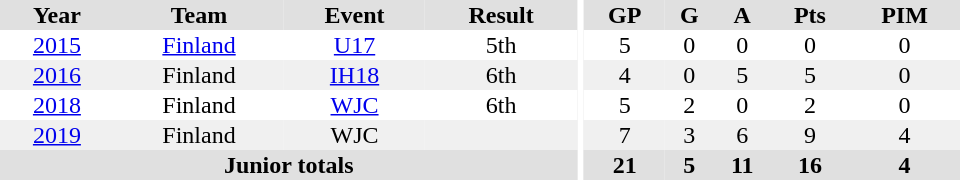<table border="0" cellpadding="1" cellspacing="0" ID="Table3" style="text-align:center; width:40em;">
<tr bgcolor="#e0e0e0">
<th>Year</th>
<th>Team</th>
<th>Event</th>
<th>Result</th>
<th rowspan="99" bgcolor="#ffffff"></th>
<th>GP</th>
<th>G</th>
<th>A</th>
<th>Pts</th>
<th>PIM</th>
</tr>
<tr>
<td><a href='#'>2015</a></td>
<td><a href='#'>Finland</a></td>
<td><a href='#'>U17</a></td>
<td>5th</td>
<td>5</td>
<td>0</td>
<td>0</td>
<td>0</td>
<td>0</td>
</tr>
<tr bgcolor="#f0f0f0">
<td><a href='#'>2016</a></td>
<td>Finland</td>
<td><a href='#'>IH18</a></td>
<td>6th</td>
<td>4</td>
<td>0</td>
<td>5</td>
<td>5</td>
<td>0</td>
</tr>
<tr>
<td><a href='#'>2018</a></td>
<td>Finland</td>
<td><a href='#'>WJC</a></td>
<td>6th</td>
<td>5</td>
<td>2</td>
<td>0</td>
<td>2</td>
<td>0</td>
</tr>
<tr bgcolor="#f0f0f0">
<td><a href='#'>2019</a></td>
<td>Finland</td>
<td>WJC</td>
<td></td>
<td>7</td>
<td>3</td>
<td>6</td>
<td>9</td>
<td>4</td>
</tr>
<tr bgcolor="#e0e0e0">
<th colspan="4">Junior totals</th>
<th>21</th>
<th>5</th>
<th>11</th>
<th>16</th>
<th>4</th>
</tr>
</table>
